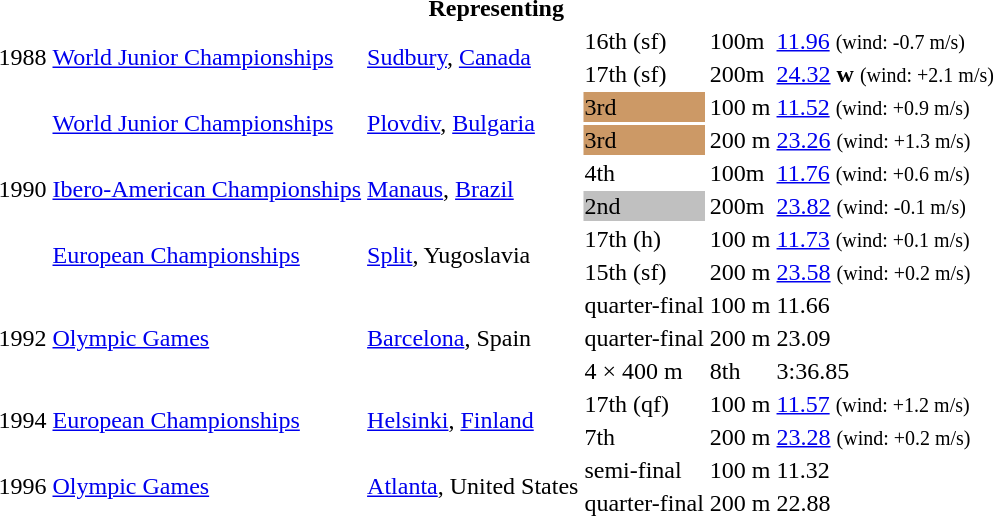<table>
<tr>
<th colspan="6">Representing </th>
</tr>
<tr>
<td rowspan=2>1988</td>
<td rowspan=2><a href='#'>World Junior Championships</a></td>
<td rowspan=2><a href='#'>Sudbury</a>, <a href='#'>Canada</a></td>
<td>16th (sf)</td>
<td>100m</td>
<td><a href='#'>11.96</a> <small>(wind: -0.7 m/s)</small></td>
</tr>
<tr>
<td>17th (sf)</td>
<td>200m</td>
<td><a href='#'>24.32</a> <strong>w</strong> <small>(wind: +2.1 m/s)</small></td>
</tr>
<tr>
<td rowspan=6>1990</td>
<td rowspan=2><a href='#'>World Junior Championships</a></td>
<td rowspan=2><a href='#'>Plovdiv</a>, <a href='#'>Bulgaria</a></td>
<td bgcolor=cc9966>3rd</td>
<td>100 m</td>
<td><a href='#'>11.52</a> <small>(wind: +0.9 m/s)</small></td>
</tr>
<tr>
<td bgcolor=cc9966>3rd</td>
<td>200 m</td>
<td><a href='#'>23.26</a> <small>(wind: +1.3 m/s)</small></td>
</tr>
<tr>
<td rowspan=2><a href='#'>Ibero-American Championships</a></td>
<td rowspan=2><a href='#'>Manaus</a>, <a href='#'>Brazil</a></td>
<td>4th</td>
<td>100m</td>
<td><a href='#'>11.76</a> <small>(wind: +0.6 m/s)</small></td>
</tr>
<tr>
<td bgcolor=silver>2nd</td>
<td>200m</td>
<td><a href='#'>23.82</a> <small>(wind: -0.1 m/s)</small></td>
</tr>
<tr>
<td rowspan=2><a href='#'>European Championships</a></td>
<td rowspan=2><a href='#'>Split</a>, Yugoslavia</td>
<td>17th (h)</td>
<td>100 m</td>
<td><a href='#'>11.73</a> <small>(wind: +0.1 m/s)</small></td>
</tr>
<tr>
<td>15th (sf)</td>
<td>200 m</td>
<td><a href='#'>23.58</a> <small>(wind: +0.2 m/s)</small></td>
</tr>
<tr>
<td rowspan=3>1992</td>
<td rowspan=3><a href='#'>Olympic Games</a></td>
<td rowspan=3><a href='#'>Barcelona</a>, Spain</td>
<td>quarter-final</td>
<td>100 m</td>
<td>11.66</td>
</tr>
<tr>
<td>quarter-final</td>
<td>200 m</td>
<td>23.09</td>
</tr>
<tr>
<td>4 × 400 m</td>
<td>8th</td>
<td>3:36.85</td>
</tr>
<tr>
<td rowspan=2>1994</td>
<td rowspan=2><a href='#'>European Championships</a></td>
<td rowspan=2><a href='#'>Helsinki</a>, <a href='#'>Finland</a></td>
<td>17th (qf)</td>
<td>100 m</td>
<td><a href='#'>11.57</a> <small>(wind: +1.2 m/s)</small></td>
</tr>
<tr>
<td>7th</td>
<td>200 m</td>
<td><a href='#'>23.28</a> <small>(wind: +0.2 m/s)</small></td>
</tr>
<tr>
<td rowspan=2>1996</td>
<td rowspan=2><a href='#'>Olympic Games</a></td>
<td rowspan=2><a href='#'>Atlanta</a>, United States</td>
<td>semi-final</td>
<td>100 m</td>
<td>11.32</td>
</tr>
<tr>
<td>quarter-final</td>
<td>200 m</td>
<td>22.88</td>
</tr>
</table>
